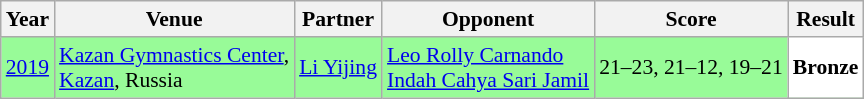<table class="sortable wikitable" style="font-size: 90%;">
<tr>
<th>Year</th>
<th>Venue</th>
<th>Partner</th>
<th>Opponent</th>
<th>Score</th>
<th>Result</th>
</tr>
<tr style="background:#98FB98">
<td align="center"><a href='#'>2019</a></td>
<td align="left"><a href='#'>Kazan Gymnastics Center</a>,<br><a href='#'>Kazan</a>, Russia</td>
<td align="left"> <a href='#'>Li Yijing</a></td>
<td align="left"> <a href='#'>Leo Rolly Carnando</a><br> <a href='#'>Indah Cahya Sari Jamil</a></td>
<td align="left">21–23, 21–12, 19–21</td>
<td style="text-align:left; background:white"> <strong>Bronze</strong></td>
</tr>
</table>
